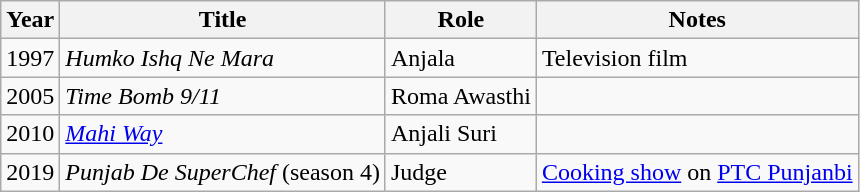<table class="wikitable sortable plainrowheaders">
<tr>
<th scope="col">Year</th>
<th scope="col">Title</th>
<th scope="col">Role</th>
<th scope="col">Notes</th>
</tr>
<tr>
<td>1997</td>
<td><em>Humko Ishq Ne Mara</em></td>
<td>Anjala</td>
<td>Television film</td>
</tr>
<tr>
<td>2005</td>
<td><em>Time Bomb 9/11</em></td>
<td>Roma Awasthi</td>
<td></td>
</tr>
<tr>
<td>2010</td>
<td><em><a href='#'>Mahi Way</a></em></td>
<td>Anjali Suri</td>
<td></td>
</tr>
<tr>
<td>2019</td>
<td><em>Punjab De SuperChef</em> (season 4)</td>
<td>Judge</td>
<td><a href='#'>Cooking show</a> on <a href='#'>PTC Punjanbi</a></td>
</tr>
</table>
